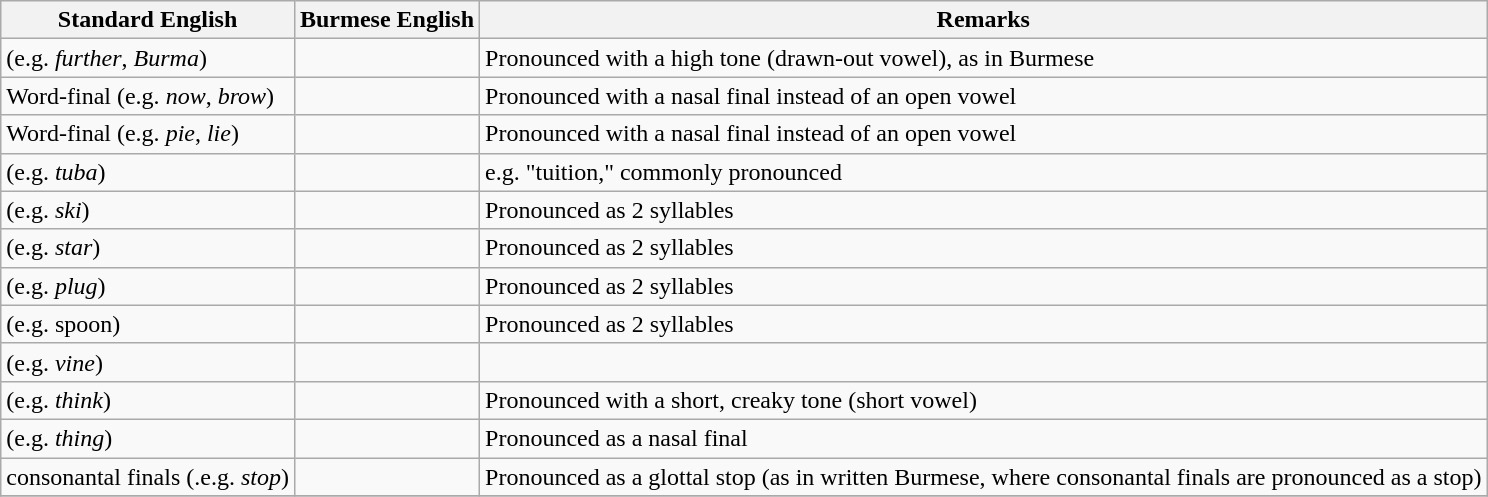<table class="wikitable">
<tr>
<th>Standard English</th>
<th>Burmese English</th>
<th>Remarks</th>
</tr>
<tr>
<td> (e.g. <em>further</em>, <em>Burma</em>)</td>
<td></td>
<td>Pronounced with a high tone (drawn-out vowel), as in Burmese</td>
</tr>
<tr>
<td>Word-final  (e.g. <em>now</em>, <em>brow</em>)</td>
<td></td>
<td>Pronounced with a nasal final instead of an open vowel</td>
</tr>
<tr>
<td>Word-final  (e.g. <em>pie</em>, <em>lie</em>)</td>
<td></td>
<td>Pronounced with a nasal final instead of an open vowel</td>
</tr>
<tr>
<td> (e.g. <em>tuba</em>)</td>
<td></td>
<td>e.g. "tuition," commonly pronounced </td>
</tr>
<tr>
<td> (e.g. <em>ski</em>)</td>
<td></td>
<td>Pronounced as 2 syllables</td>
</tr>
<tr>
<td> (e.g. <em>star</em>)</td>
<td></td>
<td>Pronounced as 2 syllables</td>
</tr>
<tr>
<td> (e.g. <em>plug</em>)</td>
<td></td>
<td>Pronounced as 2 syllables</td>
</tr>
<tr>
<td> (e.g. spoon)</td>
<td></td>
<td>Pronounced as 2 syllables</td>
</tr>
<tr>
<td> (e.g. <em>vine</em>)</td>
<td></td>
<td></td>
</tr>
<tr>
<td> (e.g. <em>think</em>)</td>
<td></td>
<td>Pronounced with a short, creaky tone (short vowel)</td>
</tr>
<tr>
<td> (e.g. <em>thing</em>)</td>
<td></td>
<td>Pronounced as a nasal final</td>
</tr>
<tr>
<td>consonantal finals (.e.g. <em>stop</em>)</td>
<td></td>
<td>Pronounced as a glottal stop (as in written Burmese, where consonantal finals are pronounced as a stop)</td>
</tr>
<tr>
</tr>
</table>
